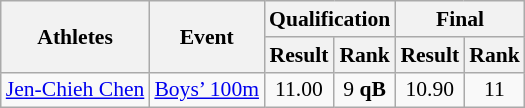<table class="wikitable" border="1" style="font-size:90%">
<tr>
<th rowspan=2>Athletes</th>
<th rowspan=2>Event</th>
<th colspan=2>Qualification</th>
<th colspan=2>Final</th>
</tr>
<tr>
<th>Result</th>
<th>Rank</th>
<th>Result</th>
<th>Rank</th>
</tr>
<tr>
<td><a href='#'>Jen-Chieh Chen</a></td>
<td><a href='#'>Boys’ 100m</a></td>
<td align=center>11.00</td>
<td align=center>9 <strong>qB</strong></td>
<td align=center>10.90</td>
<td align=center>11</td>
</tr>
</table>
